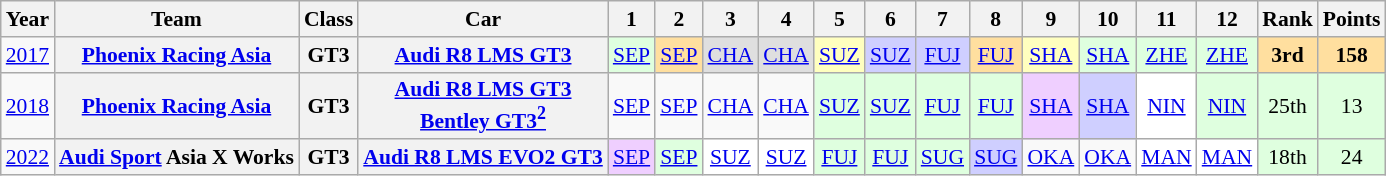<table class="wikitable" style="text-align:center; font-size:90%">
<tr>
<th>Year</th>
<th>Team</th>
<th>Class</th>
<th>Car</th>
<th>1</th>
<th>2</th>
<th>3</th>
<th>4</th>
<th>5</th>
<th>6</th>
<th>7</th>
<th>8</th>
<th>9</th>
<th>10</th>
<th>11</th>
<th>12</th>
<th>Rank</th>
<th>Points</th>
</tr>
<tr>
<td><a href='#'>2017</a></td>
<th><a href='#'>Phoenix Racing Asia</a></th>
<th>GT3</th>
<th><a href='#'>Audi R8 LMS GT3</a></th>
<td style="background:#DFFFDF;"><a href='#'>SEP</a><br></td>
<td style="background:#FFDF9F;"><a href='#'>SEP</a><br></td>
<td style="background:#DFDFDF;"><a href='#'>CHA</a><br></td>
<td style="background:#DFDFDF;"><a href='#'>CHA</a><br></td>
<td style="background:#FFFFBF;"><a href='#'>SUZ</a><br></td>
<td style="background:#CFCFFF;"><a href='#'>SUZ</a><br></td>
<td style="background:#CFCFFF;"><a href='#'>FUJ</a><br></td>
<td style="background:#FFDF9F;"><a href='#'>FUJ</a><br></td>
<td style="background:#FFFFBF;"><a href='#'>SHA</a><br></td>
<td style="background:#DFFFDF;"><a href='#'>SHA</a><br></td>
<td style="background:#DFFFDF;"><a href='#'>ZHE</a><br></td>
<td style="background:#DFFFDF;"><a href='#'>ZHE</a><br></td>
<th style="background:#FFDF9F;">3rd</th>
<th style="background:#FFDF9F;">158</th>
</tr>
<tr>
<td><a href='#'>2018</a></td>
<th><a href='#'>Phoenix Racing Asia</a></th>
<th>GT3</th>
<th><a href='#'>Audi R8 LMS GT3</a><br><a href='#'>Bentley GT3<sup>2</sup></a></th>
<td><a href='#'>SEP</a></td>
<td><a href='#'>SEP</a></td>
<td><a href='#'>CHA</a></td>
<td><a href='#'>CHA</a></td>
<td style="background:#DFFFDF;"><a href='#'>SUZ</a><br></td>
<td style="background:#DFFFDF;"><a href='#'>SUZ</a><br></td>
<td style="background:#DFFFDF;"><a href='#'>FUJ</a><br></td>
<td style="background:#DFFFDF;"><a href='#'>FUJ</a><br></td>
<td style="background:#EFCFFF;"><a href='#'>SHA</a><br></td>
<td style="background:#CFCFFF;"><a href='#'>SHA</a><br></td>
<td style="background:#FFFFFF;"><a href='#'>NIN</a><br></td>
<td style="background:#DFFFDF;"><a href='#'>NIN</a><br></td>
<td style="background:#DFFFDF;">25th</td>
<td style="background:#DFFFDF;">13</td>
</tr>
<tr>
<td><a href='#'>2022</a></td>
<th><a href='#'>Audi Sport</a> Asia X Works</th>
<th>GT3</th>
<th><a href='#'>Audi R8 LMS EVO2 GT3</a></th>
<td style="background:#EFCFFF;"><a href='#'>SEP</a><br></td>
<td style="background:#DFFFDF;"><a href='#'>SEP</a><br></td>
<td style="background:#FFFFFF;"><a href='#'>SUZ</a><br></td>
<td style="background:#FFFFFF;"><a href='#'>SUZ</a><br></td>
<td style="background:#DFFFDF;"><a href='#'>FUJ</a><br></td>
<td style="background:#DFFFDF;"><a href='#'>FUJ</a><br></td>
<td style="background:#DFFFDF;"><a href='#'>SUG</a><br></td>
<td style="background:#CFCFFF;"><a href='#'>SUG</a><br></td>
<td><a href='#'>OKA</a></td>
<td><a href='#'>OKA</a></td>
<td style="background:#FFFFFF;"><a href='#'>MAN</a><br></td>
<td style="background:#FFFFFF;"><a href='#'>MAN</a><br></td>
<td style="background:#DFFFDF;">18th</td>
<td style="background:#DFFFDF;">24</td>
</tr>
</table>
